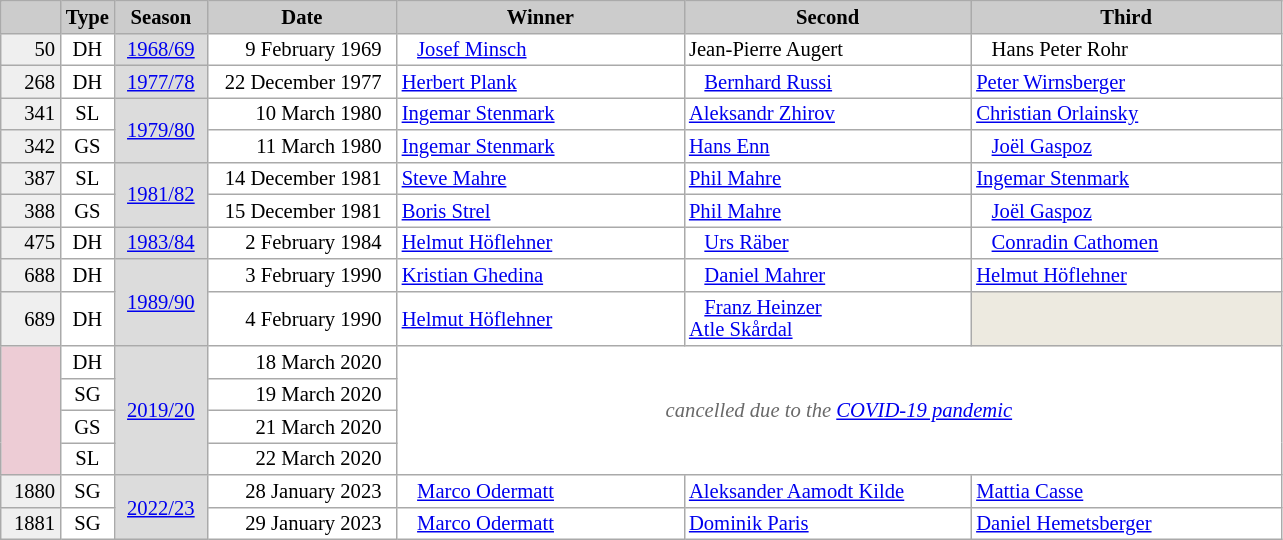<table class="wikitable plainrowheaders" style="background:#fff; font-size:86%; line-height:15px; border:grey solid 1px; border-collapse:collapse;">
<tr>
<th style="background-color: #ccc;" width="33"></th>
<th style="background-color: #ccc;" width="30">Type</th>
<th style="background-color: #ccc;" width="55">Season</th>
<th style="background-color: #ccc;" width="120">Date</th>
<th style="background:#ccc;" width="185">Winner</th>
<th style="background:#ccc;" width="185">Second</th>
<th style="background:#ccc;" width="200">Third</th>
</tr>
<tr>
<td align=right align=center bgcolor="#EFEFEF">50</td>
<td align=center>DH</td>
<td bgcolor=gainsboro align=center><a href='#'>1968/69</a></td>
<td align=right>9 February 1969  </td>
<td>   <a href='#'>Josef Minsch</a></td>
<td> Jean-Pierre Augert</td>
<td>   Hans Peter Rohr</td>
</tr>
<tr>
<td align=right align=center bgcolor="#EFEFEF">268</td>
<td align=center>DH</td>
<td bgcolor=gainsboro align=center><a href='#'>1977/78</a></td>
<td align=right>22 December 1977  </td>
<td> <a href='#'>Herbert Plank</a></td>
<td>   <a href='#'>Bernhard Russi</a></td>
<td> <a href='#'>Peter Wirnsberger</a></td>
</tr>
<tr>
<td align=right align=center bgcolor="#EFEFEF">341</td>
<td align=center>SL</td>
<td bgcolor=gainsboro align=center rowspan=2><a href='#'>1979/80</a></td>
<td align=right>10 March 1980  </td>
<td> <a href='#'>Ingemar Stenmark</a></td>
<td> <a href='#'>Aleksandr Zhirov</a></td>
<td> <a href='#'>Christian Orlainsky</a></td>
</tr>
<tr>
<td align=right align=center bgcolor="#EFEFEF">342</td>
<td align=center>GS</td>
<td align=right>11 March 1980  </td>
<td> <a href='#'>Ingemar Stenmark</a></td>
<td> <a href='#'>Hans Enn</a></td>
<td>   <a href='#'>Joël Gaspoz</a></td>
</tr>
<tr>
<td align=right align=center bgcolor="#EFEFEF">387</td>
<td align=center>SL</td>
<td bgcolor=gainsboro align=center rowspan=2><a href='#'>1981/82</a></td>
<td align=right>14 December 1981  </td>
<td> <a href='#'>Steve Mahre</a></td>
<td> <a href='#'>Phil Mahre</a></td>
<td> <a href='#'>Ingemar Stenmark</a></td>
</tr>
<tr>
<td align=right align=center bgcolor="#EFEFEF">388</td>
<td align=center>GS</td>
<td align=right>15 December 1981  </td>
<td> <a href='#'>Boris Strel</a></td>
<td> <a href='#'>Phil Mahre</a></td>
<td>   <a href='#'>Joël Gaspoz</a></td>
</tr>
<tr>
<td align=right align=center bgcolor="#EFEFEF">475</td>
<td align=center>DH</td>
<td bgcolor=gainsboro align=center><a href='#'>1983/84</a></td>
<td align=right>2 February 1984  </td>
<td> <a href='#'>Helmut Höflehner</a></td>
<td>   <a href='#'>Urs Räber</a></td>
<td>   <a href='#'>Conradin Cathomen</a></td>
</tr>
<tr>
<td align=right align=center bgcolor="#EFEFEF">688</td>
<td align=center>DH</td>
<td bgcolor=gainsboro align=center rowspan=2><a href='#'>1989/90</a></td>
<td align=right>3 February 1990  </td>
<td> <a href='#'>Kristian Ghedina</a></td>
<td>   <a href='#'>Daniel Mahrer</a></td>
<td> <a href='#'>Helmut Höflehner</a></td>
</tr>
<tr>
<td align=right align=center bgcolor="#EFEFEF">689</td>
<td align=center>DH</td>
<td align=right>4 February 1990  </td>
<td> <a href='#'>Helmut Höflehner</a></td>
<td>   <a href='#'>Franz Heinzer</a><br> <a href='#'>Atle Skårdal</a></td>
<td bgcolor="EDEAE0"></td>
</tr>
<tr>
<td align=right align=center bgcolor="#EDCCD5" rowspan=4></td>
<td align=center>DH</td>
<td bgcolor=gainsboro align=center rowspan=4><a href='#'>2019/20</a></td>
<td align=right>18 March 2020  </td>
<td colspan=3 rowspan=4 align=center style=color:#696969><em>cancelled due to the <a href='#'>COVID-19 pandemic</a></em></td>
</tr>
<tr>
<td align=center>SG</td>
<td align=right>19 March 2020  </td>
</tr>
<tr>
<td align=center>GS</td>
<td align=right>21 March 2020  </td>
</tr>
<tr>
<td align=center>SL</td>
<td align=right>22 March 2020  </td>
</tr>
<tr>
<td align=right align=center bgcolor="#EFEFEF">1880</td>
<td align=center>SG</td>
<td bgcolor=gainsboro align=center rowspan=2><a href='#'>2022/23</a></td>
<td align=right>28 January 2023  </td>
<td>   <a href='#'>Marco Odermatt</a></td>
<td> <a href='#'>Aleksander Aamodt Kilde</a></td>
<td> <a href='#'>Mattia Casse</a></td>
</tr>
<tr>
<td align=right align=center bgcolor="#EFEFEF">1881</td>
<td align=center>SG</td>
<td align=right>29 January 2023  </td>
<td>   <a href='#'>Marco Odermatt</a></td>
<td> <a href='#'>Dominik Paris</a></td>
<td> <a href='#'>Daniel Hemetsberger</a></td>
</tr>
</table>
